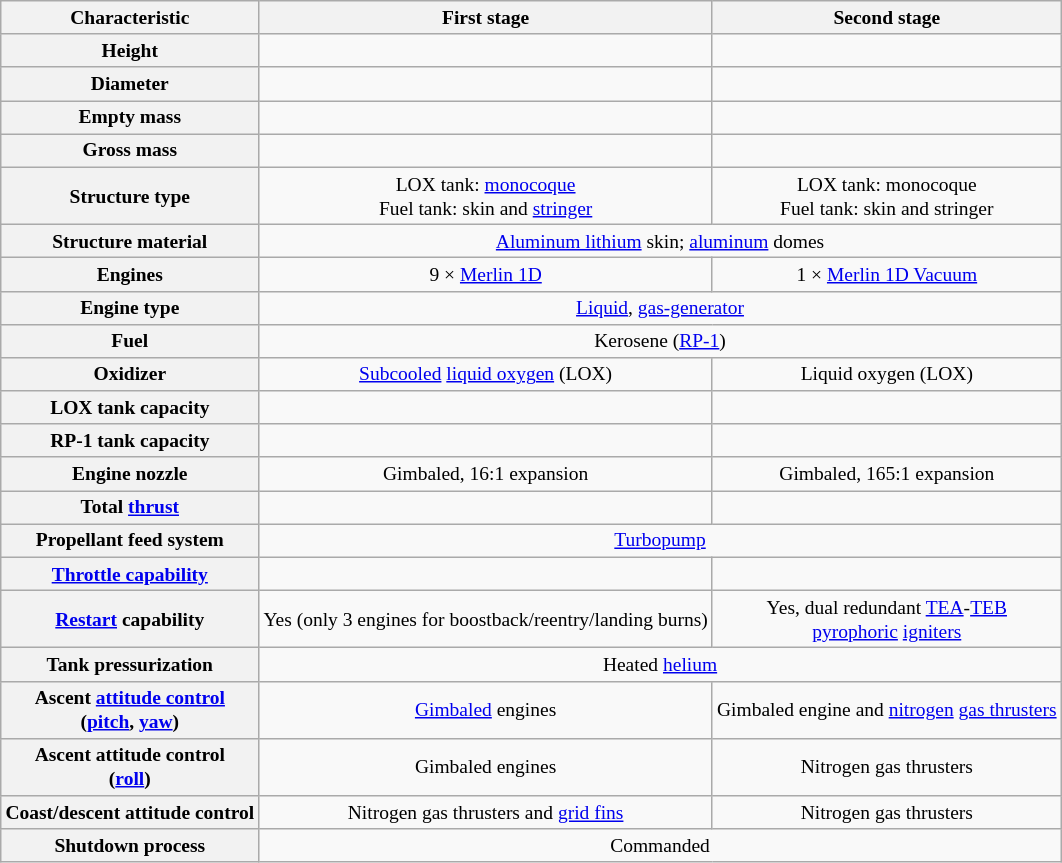<table class="wikitable sticky-header" style="font-size:small; text-align:center;">
<tr>
<th>Characteristic</th>
<th>First stage</th>
<th>Second stage</th>
</tr>
<tr>
<th>Height</th>
<td></td>
<td></td>
</tr>
<tr>
<th>Diameter</th>
<td></td>
<td></td>
</tr>
<tr>
<th>Empty mass</th>
<td></td>
<td></td>
</tr>
<tr>
<th>Gross mass</th>
<td></td>
<td></td>
</tr>
<tr>
<th>Structure type</th>
<td>LOX tank: <a href='#'>monocoque</a><br>Fuel tank: skin and <a href='#'>stringer</a></td>
<td>LOX tank: monocoque<br>Fuel tank: skin and stringer</td>
</tr>
<tr>
<th>Structure material</th>
<td colspan="2"><a href='#'>Aluminum lithium</a> skin; <a href='#'>aluminum</a> domes</td>
</tr>
<tr>
<th>Engines</th>
<td>9 × <a href='#'>Merlin 1D</a></td>
<td>1 × <a href='#'>Merlin 1D Vacuum</a></td>
</tr>
<tr>
<th>Engine type</th>
<td colspan="2"><a href='#'>Liquid</a>, <a href='#'>gas-generator</a></td>
</tr>
<tr>
<th>Fuel</th>
<td colspan="2">Kerosene (<a href='#'>RP-1</a>)</td>
</tr>
<tr>
<th>Oxidizer</th>
<td><a href='#'>Subcooled</a> <a href='#'>liquid oxygen</a> (LOX)</td>
<td>Liquid oxygen (LOX)</td>
</tr>
<tr>
<th>LOX tank capacity</th>
<td></td>
<td></td>
</tr>
<tr>
<th>RP-1 tank capacity</th>
<td></td>
<td></td>
</tr>
<tr>
<th>Engine nozzle</th>
<td>Gimbaled, 16:1 expansion</td>
<td>Gimbaled, 165:1 expansion</td>
</tr>
<tr>
<th>Total <a href='#'>thrust</a></th>
<td></td>
<td></td>
</tr>
<tr>
<th>Propellant feed system</th>
<td colspan="2"><a href='#'>Turbopump</a></td>
</tr>
<tr>
<th><a href='#'>Throttle capability</a></th>
<td></td>
<td></td>
</tr>
<tr>
<th><a href='#'>Restart</a> capability</th>
<td>Yes (only 3 engines for boostback/reentry/landing burns)</td>
<td>Yes, dual redundant <a href='#'>TEA</a>-<a href='#'>TEB</a><br><a href='#'>pyrophoric</a> <a href='#'>igniters</a></td>
</tr>
<tr>
<th>Tank pressurization</th>
<td colspan="2">Heated <a href='#'>helium</a></td>
</tr>
<tr>
<th>Ascent <a href='#'>attitude control</a><br>(<a href='#'>pitch</a>, <a href='#'>yaw</a>)</th>
<td><a href='#'>Gimbaled</a> engines</td>
<td>Gimbaled engine and <a href='#'>nitrogen</a> <a href='#'>gas thrusters</a></td>
</tr>
<tr>
<th>Ascent attitude control<br>(<a href='#'>roll</a>)</th>
<td>Gimbaled engines</td>
<td>Nitrogen gas thrusters</td>
</tr>
<tr>
<th>Coast/descent attitude control</th>
<td>Nitrogen gas thrusters and <a href='#'>grid fins</a></td>
<td>Nitrogen gas thrusters</td>
</tr>
<tr>
<th>Shutdown process</th>
<td colspan="2">Commanded</td>
</tr>
</table>
